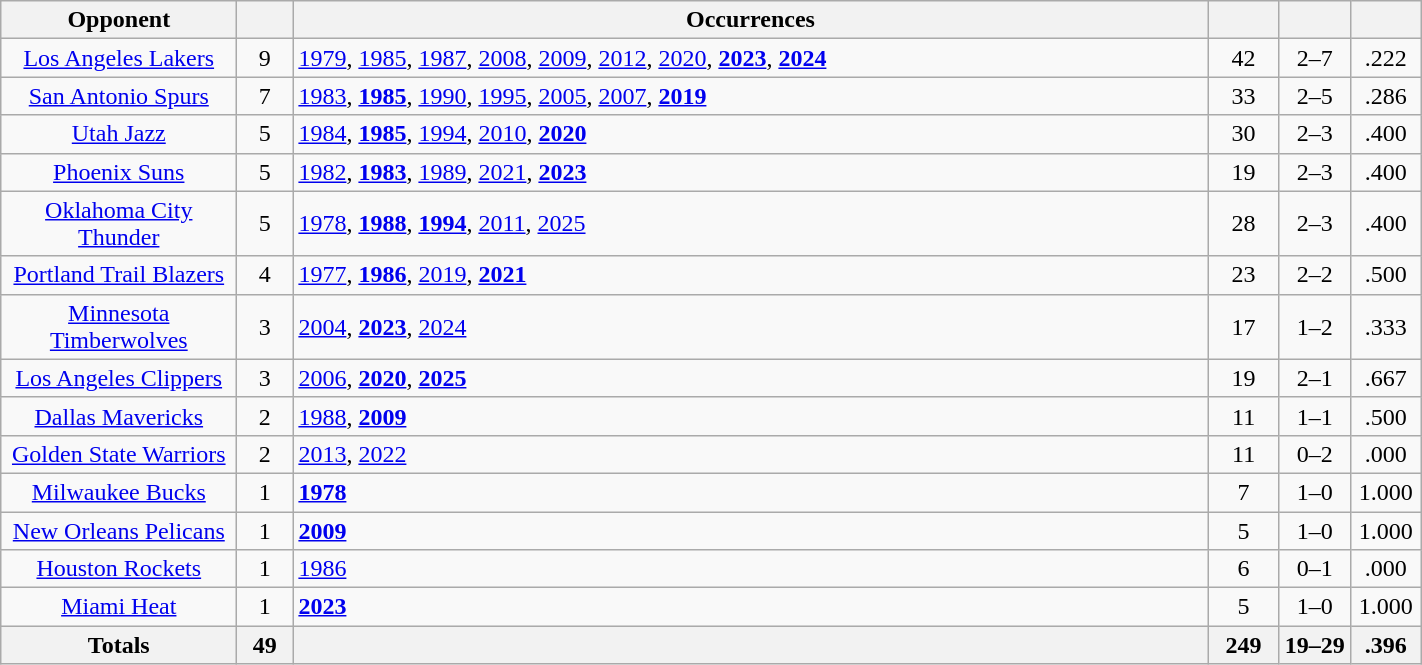<table class="wikitable sortable" style="text-align: center; width: 75%;">
<tr>
<th width="150">Opponent</th>
<th width="30"></th>
<th>Occurrences</th>
<th width="40"></th>
<th width="40"></th>
<th width="40"></th>
</tr>
<tr>
<td><a href='#'>Los Angeles Lakers</a></td>
<td>9</td>
<td align=left><a href='#'>1979</a>, <a href='#'>1985</a>, <a href='#'>1987</a>, <a href='#'>2008</a>, <a href='#'>2009</a>, <a href='#'>2012</a>, <a href='#'>2020</a>, <strong><a href='#'>2023</a></strong>, <strong><a href='#'>2024</a></strong></td>
<td>42</td>
<td>2–7</td>
<td>.222</td>
</tr>
<tr>
<td><a href='#'>San Antonio Spurs</a></td>
<td>7</td>
<td align=left><a href='#'>1983</a>, <strong><a href='#'>1985</a></strong>, <a href='#'>1990</a>, <a href='#'>1995</a>, <a href='#'>2005</a>, <a href='#'>2007</a>, <strong><a href='#'>2019</a></strong></td>
<td>33</td>
<td>2–5</td>
<td>.286</td>
</tr>
<tr>
<td><a href='#'>Utah Jazz</a></td>
<td>5</td>
<td align=left><a href='#'>1984</a>, <strong><a href='#'>1985</a></strong>, <a href='#'>1994</a>, <a href='#'>2010</a>, <strong><a href='#'>2020</a></strong></td>
<td>30</td>
<td>2–3</td>
<td>.400</td>
</tr>
<tr>
<td><a href='#'>Phoenix Suns</a></td>
<td>5</td>
<td align=left><a href='#'>1982</a>, <strong><a href='#'>1983</a></strong>, <a href='#'>1989</a>, <a href='#'>2021</a>, <strong><a href='#'>2023</a></strong></td>
<td>19</td>
<td>2–3</td>
<td>.400</td>
</tr>
<tr>
<td><a href='#'>Oklahoma City Thunder</a></td>
<td>5</td>
<td align=left><a href='#'>1978</a>, <strong><a href='#'>1988</a></strong>, <strong><a href='#'>1994</a></strong>, <a href='#'>2011</a>, <a href='#'>2025</a></td>
<td>28</td>
<td>2–3</td>
<td>.400</td>
</tr>
<tr>
<td><a href='#'>Portland Trail Blazers</a></td>
<td>4</td>
<td align=left><a href='#'>1977</a>, <strong><a href='#'>1986</a></strong>, <a href='#'>2019</a>, <strong><a href='#'>2021</a></strong></td>
<td>23</td>
<td>2–2</td>
<td>.500</td>
</tr>
<tr>
<td><a href='#'>Minnesota Timberwolves</a></td>
<td>3</td>
<td align=left><a href='#'>2004</a>, <strong><a href='#'>2023</a></strong>, <a href='#'>2024</a></td>
<td>17</td>
<td>1–2</td>
<td>.333</td>
</tr>
<tr>
<td><a href='#'>Los Angeles Clippers</a></td>
<td>3</td>
<td align=left><a href='#'>2006</a>, <strong><a href='#'>2020</a></strong>, <strong><a href='#'>2025</a></strong></td>
<td>19</td>
<td>2–1</td>
<td>.667</td>
</tr>
<tr>
<td><a href='#'>Dallas Mavericks</a></td>
<td>2</td>
<td align=left><a href='#'>1988</a>, <strong><a href='#'>2009</a></strong></td>
<td>11</td>
<td>1–1</td>
<td>.500</td>
</tr>
<tr>
<td><a href='#'>Golden State Warriors</a></td>
<td>2</td>
<td align=left><a href='#'>2013</a>, <a href='#'>2022</a></td>
<td>11</td>
<td>0–2</td>
<td>.000</td>
</tr>
<tr>
<td><a href='#'>Milwaukee Bucks</a></td>
<td>1</td>
<td align=left><strong><a href='#'>1978</a></strong></td>
<td>7</td>
<td>1–0</td>
<td>1.000</td>
</tr>
<tr>
<td><a href='#'>New Orleans Pelicans</a></td>
<td>1</td>
<td align=left><strong><a href='#'>2009</a></strong></td>
<td>5</td>
<td>1–0</td>
<td>1.000</td>
</tr>
<tr>
<td><a href='#'>Houston Rockets</a></td>
<td>1</td>
<td align=left><a href='#'>1986</a></td>
<td>6</td>
<td>0–1</td>
<td>.000</td>
</tr>
<tr>
<td><a href='#'>Miami Heat</a></td>
<td>1</td>
<td align=left><strong><a href='#'>2023</a></strong></td>
<td>5</td>
<td>1–0</td>
<td>1.000</td>
</tr>
<tr>
<th width="150">Totals</th>
<th width="30">49</th>
<th></th>
<th width="40">249</th>
<th width="40">19–29</th>
<th width="40">.396</th>
</tr>
</table>
